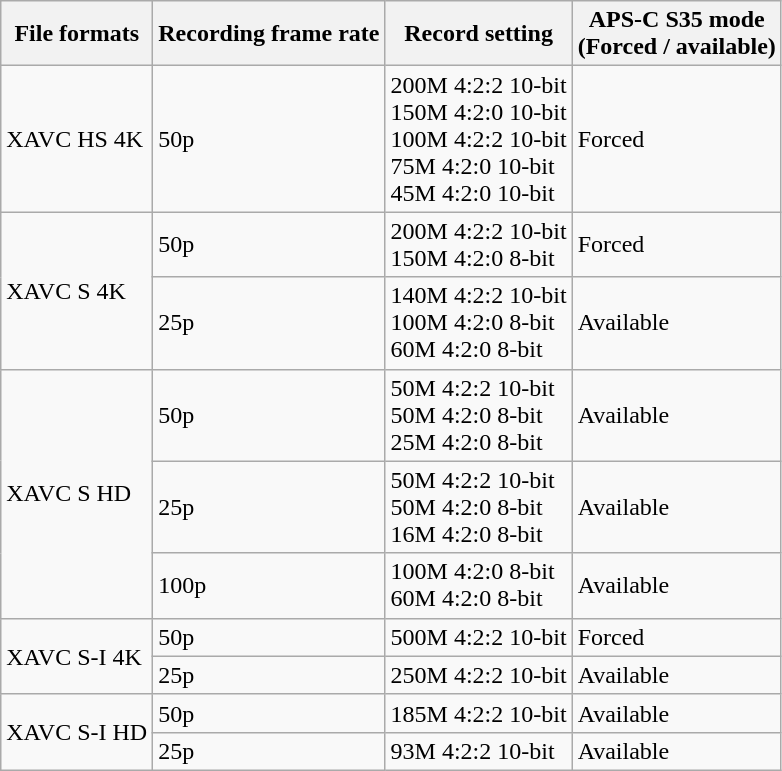<table class="wikitable sortable">
<tr>
<th>File formats</th>
<th>Recording frame rate</th>
<th>Record setting</th>
<th>APS-C S35 mode<br>(Forced / available)</th>
</tr>
<tr>
<td>XAVC HS 4K</td>
<td>50p</td>
<td>200M 4:2:2 10-bit<br>150M 4:2:0 10-bit<br>100M 4:2:2 10-bit<br>75M 4:2:0 10-bit<br>45M 4:2:0 10-bit</td>
<td>Forced</td>
</tr>
<tr>
<td rowspan="2">XAVC S 4K</td>
<td>50p</td>
<td>200M 4:2:2 10-bit<br>150M 4:2:0 8-bit</td>
<td>Forced</td>
</tr>
<tr>
<td>25p</td>
<td>140M 4:2:2 10-bit<br>100M 4:2:0 8-bit<br>60M 4:2:0 8-bit</td>
<td>Available</td>
</tr>
<tr>
<td rowspan="3">XAVC S HD</td>
<td>50p</td>
<td>50M 4:2:2 10-bit<br>50M 4:2:0 8-bit<br>25M 4:2:0 8-bit</td>
<td>Available</td>
</tr>
<tr>
<td>25p</td>
<td>50M 4:2:2 10-bit<br>50M 4:2:0 8-bit<br>16M 4:2:0 8-bit</td>
<td>Available</td>
</tr>
<tr>
<td>100p</td>
<td>100M 4:2:0 8-bit<br>60M 4:2:0 8-bit</td>
<td>Available</td>
</tr>
<tr>
<td rowspan="2">XAVC S-I 4K</td>
<td>50p</td>
<td>500M 4:2:2 10-bit</td>
<td>Forced</td>
</tr>
<tr>
<td>25p</td>
<td>250M 4:2:2 10-bit</td>
<td>Available</td>
</tr>
<tr>
<td rowspan="2">XAVC S-I HD</td>
<td>50p</td>
<td>185M 4:2:2 10-bit</td>
<td>Available</td>
</tr>
<tr>
<td>25p</td>
<td>93M 4:2:2 10-bit</td>
<td>Available</td>
</tr>
</table>
